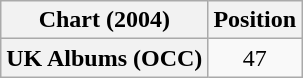<table class="wikitable plainrowheaders" style="text-align:center">
<tr>
<th scope="col">Chart (2004)</th>
<th scope="col">Position</th>
</tr>
<tr>
<th scope="row">UK Albums (OCC)</th>
<td>47</td>
</tr>
</table>
